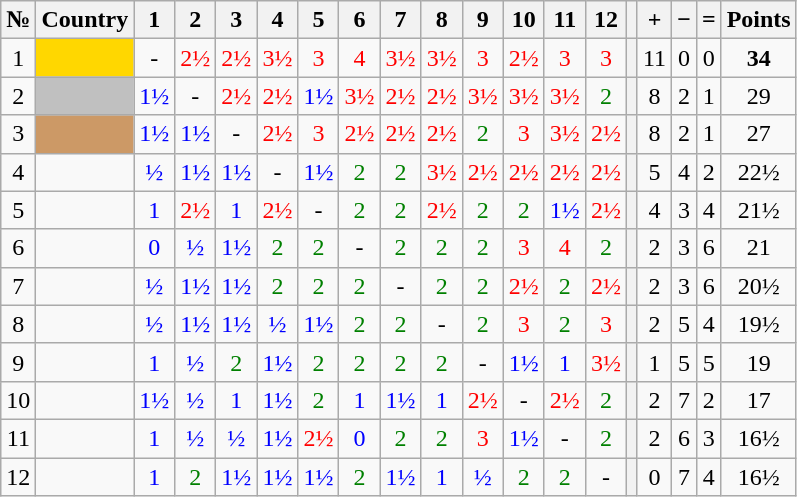<table class="wikitable" style="text-align:center">
<tr>
<th>№</th>
<th>Country</th>
<th>1</th>
<th>2</th>
<th>3</th>
<th>4</th>
<th>5</th>
<th>6</th>
<th>7</th>
<th>8</th>
<th>9</th>
<th>10</th>
<th>11</th>
<th>12</th>
<th></th>
<th>+</th>
<th>−</th>
<th>=</th>
<th>Points</th>
</tr>
<tr>
<td>1</td>
<td align=left bgcolor="gold"></td>
<td>-</td>
<td style="color: red;">2½</td>
<td style="color: red;">2½</td>
<td style="color: red;">3½</td>
<td style="color: red;">3</td>
<td style="color: red;">4</td>
<td style="color: red;">3½</td>
<td style="color: red;">3½</td>
<td style="color: red;">3</td>
<td style="color: red;">2½</td>
<td style="color: red;">3</td>
<td style="color: red;">3</td>
<th></th>
<td>11</td>
<td>0</td>
<td>0</td>
<td><strong>34</strong></td>
</tr>
<tr>
<td>2</td>
<td align=left bgcolor="silver"></td>
<td style="color: blue;">1½</td>
<td>-</td>
<td style="color: red;">2½</td>
<td style="color: red;">2½</td>
<td style="color: blue;">1½</td>
<td style="color: red;">3½</td>
<td style="color: red;">2½</td>
<td style="color: red;">2½</td>
<td style="color: red;">3½</td>
<td style="color: red;">3½</td>
<td style="color: red;">3½</td>
<td style="color: green">2</td>
<th></th>
<td>8</td>
<td>2</td>
<td>1</td>
<td>29</td>
</tr>
<tr>
<td>3</td>
<td align=left bgcolor="CC9966"></td>
<td style="color: blue;">1½</td>
<td style="color: blue;">1½</td>
<td>-</td>
<td style="color: red;">2½</td>
<td style="color: red;">3</td>
<td style="color: red;">2½</td>
<td style="color: red;">2½</td>
<td style="color: red;">2½</td>
<td style="color: green">2</td>
<td style="color: red;">3</td>
<td style="color: red;">3½</td>
<td style="color: red;">2½</td>
<th></th>
<td>8</td>
<td>2</td>
<td>1</td>
<td>27</td>
</tr>
<tr>
<td>4</td>
<td style="text-align: left"></td>
<td style="color: blue;">½</td>
<td style="color: blue;">1½</td>
<td style="color: blue;">1½</td>
<td>-</td>
<td style="color: blue;">1½</td>
<td style="color: green">2</td>
<td style="color: green">2</td>
<td style="color: red;">3½</td>
<td style="color: red;">2½</td>
<td style="color: red;">2½</td>
<td style="color: red;">2½</td>
<td style="color: red;">2½</td>
<th></th>
<td>5</td>
<td>4</td>
<td>2</td>
<td>22½</td>
</tr>
<tr>
<td>5</td>
<td style="text-align: left"></td>
<td style="color: blue;">1</td>
<td style="color: red;">2½</td>
<td style="color: blue;">1</td>
<td style="color: red;">2½</td>
<td>-</td>
<td style="color: green">2</td>
<td style="color: green">2</td>
<td style="color: red;">2½</td>
<td style="color: green">2</td>
<td style="color: green">2</td>
<td style="color: blue;">1½</td>
<td style="color: red;">2½</td>
<th></th>
<td>4</td>
<td>3</td>
<td>4</td>
<td>21½</td>
</tr>
<tr>
<td>6</td>
<td style="text-align: left"></td>
<td style="color: blue;">0</td>
<td style="color: blue;">½</td>
<td style="color: blue;">1½</td>
<td style="color: green">2</td>
<td style="color: green">2</td>
<td>-</td>
<td style="color: green">2</td>
<td style="color: green">2</td>
<td style="color: green">2</td>
<td style="color: red;">3</td>
<td style="color: red;">4</td>
<td style="color: green">2</td>
<th></th>
<td>2</td>
<td>3</td>
<td>6</td>
<td>21</td>
</tr>
<tr>
<td>7</td>
<td style="text-align: left"></td>
<td style="color: blue;">½</td>
<td style="color: blue;">1½</td>
<td style="color: blue;">1½</td>
<td style="color: green">2</td>
<td style="color: green">2</td>
<td style="color: green">2</td>
<td>-</td>
<td style="color: green">2</td>
<td style="color: green">2</td>
<td style="color: red;">2½</td>
<td style="color: green">2</td>
<td style="color: red;">2½</td>
<th></th>
<td>2</td>
<td>3</td>
<td>6</td>
<td>20½</td>
</tr>
<tr>
<td>8</td>
<td style="text-align: left"></td>
<td style="color: blue;">½</td>
<td style="color: blue;">1½</td>
<td style="color: blue;">1½</td>
<td style="color: blue;">½</td>
<td style="color: blue;">1½</td>
<td style="color: green">2</td>
<td style="color: green">2</td>
<td>-</td>
<td style="color: green">2</td>
<td style="color: red;">3</td>
<td style="color: green">2</td>
<td style="color: red;">3</td>
<th></th>
<td>2</td>
<td>5</td>
<td>4</td>
<td>19½</td>
</tr>
<tr>
<td>9</td>
<td style="text-align: left"></td>
<td style="color: blue;">1</td>
<td style="color: blue;">½</td>
<td style="color: green">2</td>
<td style="color: blue;">1½</td>
<td style="color: green">2</td>
<td style="color: green">2</td>
<td style="color: green">2</td>
<td style="color: green">2</td>
<td>-</td>
<td style="color: blue;">1½</td>
<td style="color: blue;">1</td>
<td style="color: red;">3½</td>
<th></th>
<td>1</td>
<td>5</td>
<td>5</td>
<td>19</td>
</tr>
<tr>
<td>10</td>
<td style="text-align: left"></td>
<td style="color: blue;">1½</td>
<td style="color: blue;">½</td>
<td style="color: blue;">1</td>
<td style="color: blue;">1½</td>
<td style="color: green">2</td>
<td style="color: blue;">1</td>
<td style="color: blue;">1½</td>
<td style="color: blue;">1</td>
<td style="color: red;">2½</td>
<td>-</td>
<td style="color: red;">2½</td>
<td style="color: green">2</td>
<th></th>
<td>2</td>
<td>7</td>
<td>2</td>
<td>17</td>
</tr>
<tr>
<td>11</td>
<td style="text-align: left"></td>
<td style="color: blue;">1</td>
<td style="color: blue;">½</td>
<td style="color: blue;">½</td>
<td style="color: blue;">1½</td>
<td style="color: red;">2½</td>
<td style="color: blue;">0</td>
<td style="color: green">2</td>
<td style="color: green">2</td>
<td style="color: red;">3</td>
<td style="color: blue;">1½</td>
<td>-</td>
<td style="color: green">2</td>
<th></th>
<td>2</td>
<td>6</td>
<td>3</td>
<td>16½</td>
</tr>
<tr>
<td>12</td>
<td style="text-align: left"></td>
<td style="color: blue;">1</td>
<td style="color: green">2</td>
<td style="color: blue;">1½</td>
<td style="color: blue;">1½</td>
<td style="color: blue;">1½</td>
<td style="color: green">2</td>
<td style="color: blue;">1½</td>
<td style="color: blue;">1</td>
<td style="color: blue;">½</td>
<td style="color: green">2</td>
<td style="color: green">2</td>
<td>-</td>
<th></th>
<td>0</td>
<td>7</td>
<td>4</td>
<td>16½</td>
</tr>
</table>
